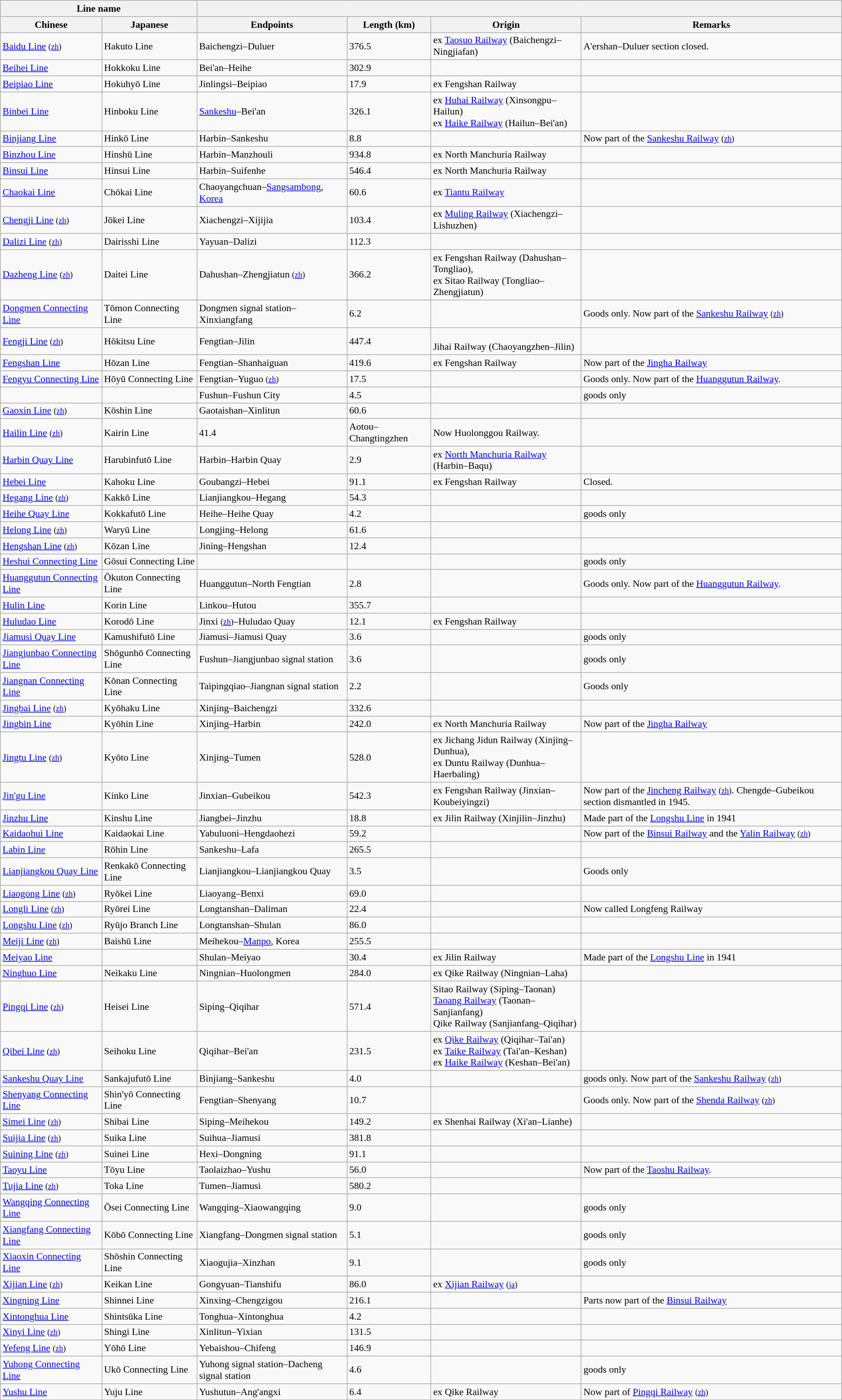<table class="wikitable" style="font-size:90%;">
<tr>
<th colspan="2">Line name</th>
<th colspan="4"></th>
</tr>
<tr>
<th>Chinese</th>
<th>Japanese</th>
<th>Endpoints</th>
<th>Length (km)</th>
<th>Origin</th>
<th>Remarks</th>
</tr>
<tr>
<td><a href='#'>Baidu Line</a> <small>(<a href='#'>zh</a>)</small></td>
<td>Hakuto Line</td>
<td>Baichengzi–Duluer</td>
<td>376.5</td>
<td>ex <a href='#'>Taosuo Railway</a> (Baichengzi–Ningjiafan)</td>
<td>A'ershan–Duluer section closed.</td>
</tr>
<tr>
<td><a href='#'>Beihei Line</a></td>
<td>Hokkoku Line</td>
<td>Bei'an–Heihe</td>
<td>302.9</td>
<td></td>
<td></td>
</tr>
<tr>
<td><a href='#'>Beipiao Line</a></td>
<td>Hokuhyō Line</td>
<td>Jinlingsi–Beipiao</td>
<td>17.9</td>
<td>ex Fengshan Railway</td>
<td></td>
</tr>
<tr>
<td><a href='#'>Binbei Line</a></td>
<td>Hinboku Line</td>
<td><a href='#'>Sankeshu</a>–Bei'an</td>
<td>326.1</td>
<td>ex <a href='#'>Huhai Railway</a> (Xinsongpu–Hailun)<br>ex <a href='#'>Haike Railway</a> (Hailun–Bei'an)</td>
<td></td>
</tr>
<tr>
<td><a href='#'>Binjiang Line</a></td>
<td>Hinkō Line</td>
<td>Harbin–Sankeshu</td>
<td>8.8</td>
<td></td>
<td>Now part of the <a href='#'>Sankeshu Railway</a> <small>(<a href='#'>zh</a>)</small></td>
</tr>
<tr>
<td><a href='#'>Binzhou Line</a></td>
<td>Hinshū Line</td>
<td>Harbin–Manzhouli</td>
<td>934.8</td>
<td>ex North Manchuria Railway</td>
<td></td>
</tr>
<tr>
<td><a href='#'>Binsui Line</a></td>
<td>Hinsui Line</td>
<td>Harbin–Suifenhe</td>
<td>546.4</td>
<td>ex North Manchuria Railway</td>
<td></td>
</tr>
<tr>
<td><a href='#'>Chaokai Line</a></td>
<td>Chōkai Line</td>
<td>Chaoyangchuan–<a href='#'>Sangsambong</a>, <a href='#'>Korea</a></td>
<td>60.6</td>
<td>ex <a href='#'>Tiantu Railway</a></td>
<td></td>
</tr>
<tr>
<td><a href='#'>Chengji Line</a> <small>(<a href='#'>zh</a>)</small></td>
<td>Jōkei Line</td>
<td>Xiachengzi–Xijijia</td>
<td>103.4</td>
<td>ex <a href='#'>Muling Railway</a> (Xiachengzi–Lishuzhen)</td>
<td></td>
</tr>
<tr>
<td><a href='#'>Dalizi Line</a> <small>(<a href='#'>zh</a>)</small></td>
<td>Dairisshi Line</td>
<td>Yayuan–Dalizi</td>
<td>112.3</td>
<td></td>
<td></td>
</tr>
<tr>
<td><a href='#'>Dazheng Line</a> <small>(<a href='#'>zh</a>)</small></td>
<td>Daitei Line</td>
<td>Dahushan–Zhengjiatun <small>(<a href='#'>zh</a>)</small></td>
<td>366.2</td>
<td>ex Fengshan Railway (Dahushan–Tongliao),<br>ex Sitao Railway (Tongliao–Zhengjiatun)</td>
<td></td>
</tr>
<tr>
<td><a href='#'>Dongmen Connecting Line</a></td>
<td>Tōmon Connecting Line</td>
<td>Dongmen signal station–Xinxiangfang</td>
<td>6.2</td>
<td></td>
<td>Goods only. Now part of the <a href='#'>Sankeshu Railway</a> <small>(<a href='#'>zh</a>)</small></td>
</tr>
<tr>
<td><a href='#'>Fengji Line</a> <small>(<a href='#'>zh</a>)</small></td>
<td>Hōkitsu Line</td>
<td>Fengtian–Jilin</td>
<td>447.4</td>
<td><br>Jihai Railway (Chaoyangzhen–Jilin)</td>
<td></td>
</tr>
<tr>
<td><a href='#'>Fengshan Line</a></td>
<td>Hōzan Line</td>
<td>Fengtian–Shanhaiguan</td>
<td>419.6</td>
<td>ex Fengshan Railway</td>
<td>Now part of the <a href='#'>Jingha Railway</a></td>
</tr>
<tr>
<td><a href='#'>Fengyu Connecting Line</a></td>
<td>Hōyū Connecting Line</td>
<td>Fengtian–Yuguo <small>(<a href='#'>zh</a>)</small></td>
<td>17.5</td>
<td></td>
<td>Goods only. Now part of the <a href='#'>Huanggutun Railway</a>.</td>
</tr>
<tr>
<td></td>
<td></td>
<td>Fushun–Fushun City</td>
<td>4.5</td>
<td></td>
<td>goods only</td>
</tr>
<tr>
<td><a href='#'>Gaoxin Line</a> <small>(<a href='#'>zh</a>)</small></td>
<td>Kōshin Line</td>
<td>Gaotaishan–Xinlitun</td>
<td>60.6</td>
<td></td>
<td></td>
</tr>
<tr>
<td><a href='#'>Hailin Line</a> <small>(<a href='#'>zh</a>)</small></td>
<td>Kairin Line</td>
<td>41.4</td>
<td>Aotou–Changtingzhen</td>
<td>Now Huolonggou Railway.</td>
</tr>
<tr>
<td><a href='#'>Harbin Quay Line</a></td>
<td>Harubinfutō Line</td>
<td>Harbin–Harbin Quay</td>
<td>2.9</td>
<td>ex <a href='#'>North Manchuria Railway</a> (Harbin–Baqu)</td>
<td></td>
</tr>
<tr>
<td><a href='#'>Hebei Line</a></td>
<td>Kahoku Line</td>
<td>Goubangzi–Hebei</td>
<td>91.1</td>
<td>ex Fengshan Railway</td>
<td>Closed.</td>
</tr>
<tr>
<td><a href='#'>Hegang Line</a> <small>(<a href='#'>zh</a>)</small></td>
<td>Kakkō Line</td>
<td>Lianjiangkou–Hegang</td>
<td>54.3</td>
<td></td>
<td></td>
</tr>
<tr>
<td><a href='#'>Heihe Quay Line</a></td>
<td>Kokkafutō Line</td>
<td>Heihe–Heihe Quay</td>
<td>4.2</td>
<td></td>
<td>goods only</td>
</tr>
<tr>
<td><a href='#'>Helong Line</a> <small>(<a href='#'>zh</a>)</small></td>
<td>Waryū Line</td>
<td>Longjing–Helong</td>
<td>61.6</td>
<td></td>
<td></td>
</tr>
<tr>
<td><a href='#'>Hengshan Line</a> <small>(<a href='#'>zh</a>)</small></td>
<td>Kōzan Line</td>
<td>Jining–Hengshan</td>
<td>12.4</td>
<td></td>
<td></td>
</tr>
<tr>
<td><a href='#'>Heshui Connecting Line</a></td>
<td>Gōsui Connecting Line</td>
<td></td>
<td></td>
<td></td>
<td>goods only</td>
</tr>
<tr>
<td><a href='#'>Huanggutun Connecting Line</a></td>
<td>Ōkuton Connecting Line</td>
<td>Huanggutun–North Fengtian</td>
<td>2.8</td>
<td></td>
<td>Goods only. Now part of the <a href='#'>Huanggutun Railway</a>.</td>
</tr>
<tr>
<td><a href='#'>Hulin Line</a></td>
<td>Korin Line</td>
<td>Linkou–Hutou</td>
<td>355.7</td>
<td></td>
<td></td>
</tr>
<tr>
<td><a href='#'>Huludao Line</a></td>
<td>Korodō Line</td>
<td>Jinxi <small>(<a href='#'>zh</a>)</small>–Huludao Quay</td>
<td>12.1</td>
<td>ex Fengshan Railway</td>
<td></td>
</tr>
<tr>
<td><a href='#'>Jiamusi Quay Line</a></td>
<td>Kamushifutō Line</td>
<td>Jiamusi–Jiamusi Quay</td>
<td>3.6</td>
<td></td>
<td>goods only</td>
</tr>
<tr>
<td><a href='#'>Jiangjunbao Connecting Line</a></td>
<td>Shōgunhō Connecting Line</td>
<td>Fushun–Jiangjunbao signal station</td>
<td>3.6</td>
<td></td>
<td>goods only</td>
</tr>
<tr>
<td><a href='#'>Jiangnan Connecting Line</a></td>
<td>Kōnan Connecting Line</td>
<td>Taipingqiao–Jiangnan signal station</td>
<td>2.2</td>
<td></td>
<td>Goods only</td>
</tr>
<tr>
<td><a href='#'>Jingbai Line</a> <small>(<a href='#'>zh</a>)</small></td>
<td>Kyōhaku Line</td>
<td>Xinjing–Baichengzi</td>
<td>332.6</td>
<td></td>
<td></td>
</tr>
<tr>
<td><a href='#'>Jingbin Line</a></td>
<td>Kyōhin Line</td>
<td>Xinjing–Harbin</td>
<td>242.0</td>
<td>ex North Manchuria Railway</td>
<td>Now part of the <a href='#'>Jingha Railway</a></td>
</tr>
<tr>
<td><a href='#'>Jingtu Line</a> <small>(<a href='#'>zh</a>)</small></td>
<td>Kyōto Line</td>
<td>Xinjing–Tumen</td>
<td>528.0</td>
<td>ex Jichang Jidun Railway (Xinjing–Dunhua),<br>ex Duntu Railway (Dunhua–Haerbaling)</td>
<td></td>
</tr>
<tr>
<td><a href='#'>Jin'gu Line</a></td>
<td>Kinko Line</td>
<td>Jinxian–Gubeikou</td>
<td>542.3</td>
<td>ex Fengshan Railway (Jinxian–Koubeiyingzi)</td>
<td>Now part of the <a href='#'>Jincheng Railway</a> <small>(<a href='#'>zh</a>)</small>. Chengde–Gubeikou section dismantled in 1945.</td>
</tr>
<tr>
<td><a href='#'>Jinzhu Line</a></td>
<td>Kinshu Line</td>
<td>Jiangbei–Jinzhu</td>
<td>18.8</td>
<td>ex Jilin Railway (Xinjilin–Jinzhu)</td>
<td>Made part of the <a href='#'>Longshu Line</a> in 1941</td>
</tr>
<tr>
<td><a href='#'>Kaidaohui Line</a></td>
<td>Kaidaokai Line</td>
<td>Yabuluoni–Hengdaohezi</td>
<td>59.2</td>
<td></td>
<td>Now part of the <a href='#'>Binsui Railway</a> and the <a href='#'>Yalin Railway</a> <small>(<a href='#'>zh</a>)</small></td>
</tr>
<tr>
<td><a href='#'>Labin Line</a></td>
<td>Rōhin Line</td>
<td>Sankeshu–Lafa</td>
<td>265.5</td>
<td></td>
<td></td>
</tr>
<tr>
<td><a href='#'>Lianjiangkou Quay Line</a></td>
<td>Renkakō Connecting Line</td>
<td>Lianjiangkou–Lianjiangkou Quay</td>
<td>3.5</td>
<td></td>
<td>Goods only</td>
</tr>
<tr>
<td><a href='#'>Liaogong Line</a> <small>(<a href='#'>zh</a>)</small></td>
<td>Ryōkei Line</td>
<td>Liaoyang–Benxi</td>
<td>69.0</td>
<td></td>
<td></td>
</tr>
<tr>
<td><a href='#'>Longli Line</a> <small>(<a href='#'>zh</a>)</small></td>
<td>Ryōrei Line</td>
<td>Longtanshan–Daliman</td>
<td>22.4</td>
<td></td>
<td>Now called Longfeng Railway</td>
</tr>
<tr>
<td><a href='#'>Longshu Line</a> <small>(<a href='#'>zh</a>)</small></td>
<td>Ryūjo Branch Line</td>
<td>Longtanshan–Shulan</td>
<td>86.0</td>
<td></td>
<td></td>
</tr>
<tr>
<td><a href='#'>Meiji Line</a> <small>(<a href='#'>zh</a>)</small></td>
<td>Baishū Line</td>
<td>Meihekou–<a href='#'>Manpo</a>, Korea</td>
<td>255.5</td>
<td></td>
<td></td>
</tr>
<tr>
<td><a href='#'>Meiyao Line</a></td>
<td></td>
<td>Shulan–Meiyao</td>
<td>30.4</td>
<td>ex Jilin Railway</td>
<td>Made part of the <a href='#'>Longshu Line</a> in 1941</td>
</tr>
<tr>
<td><a href='#'>Ninghuo Line</a></td>
<td>Neikaku Line</td>
<td>Ningnian–Huolongmen</td>
<td>284.0</td>
<td>ex Qike Railway (Ningnian–Laha)</td>
<td></td>
</tr>
<tr>
<td><a href='#'>Pingqi Line</a> <small>(<a href='#'>zh</a>)</small></td>
<td>Heisei Line</td>
<td>Siping–Qiqihar</td>
<td>571.4</td>
<td>Sitao Railway (Siping–Taonan)<br><a href='#'>Taoang Railway</a> (Taonan–Sanjianfang)<br>Qike Railway (Sanjianfang–Qiqihar)</td>
<td></td>
</tr>
<tr>
<td><a href='#'>Qibei Line</a> <small>(<a href='#'>zh</a>)</small></td>
<td>Seihoku Line</td>
<td>Qiqihar–Bei'an</td>
<td>231.5</td>
<td>ex <a href='#'>Qike Railway</a> (Qiqihar–Tai'an)<br>ex <a href='#'>Taike Railway</a> (Tai'an–Keshan)<br>ex <a href='#'>Haike Railway</a> (Keshan–Bei'an)</td>
<td></td>
</tr>
<tr>
<td><a href='#'>Sankeshu Quay Line</a></td>
<td>Sankajufutō Line</td>
<td>Binjiang–Sankeshu</td>
<td>4.0</td>
<td></td>
<td>goods only. Now part of the <a href='#'>Sankeshu Railway</a> <small>(<a href='#'>zh</a>)</small></td>
</tr>
<tr>
<td><a href='#'>Shenyang Connecting Line</a></td>
<td>Shin'yō Connecting Line</td>
<td>Fengtian–Shenyang</td>
<td>10.7</td>
<td></td>
<td>Goods only. Now part of the <a href='#'>Shenda Railway</a> <small>(<a href='#'>zh</a>)</small></td>
</tr>
<tr>
<td><a href='#'>Simei Line</a> <small>(<a href='#'>zh</a>)</small></td>
<td>Shibai Line</td>
<td>Siping–Meihekou</td>
<td>149.2</td>
<td>ex Shenhai Railway (Xi'an–Lianhe)</td>
<td></td>
</tr>
<tr>
<td><a href='#'>Suijia Line</a> <small>(<a href='#'>zh</a>)</small></td>
<td>Suika Line</td>
<td>Suihua–Jiamusi</td>
<td>381.8</td>
<td></td>
<td></td>
</tr>
<tr>
<td><a href='#'>Suining Line</a> <small>(<a href='#'>zh</a>)</small></td>
<td>Suinei Line</td>
<td>Hexi–Dongning</td>
<td>91.1</td>
<td></td>
<td></td>
</tr>
<tr>
<td><a href='#'>Taoyu Line</a></td>
<td>Tōyu Line</td>
<td>Taolaizhao–Yushu</td>
<td>56.0</td>
<td></td>
<td>Now part of the <a href='#'>Taoshu Railway</a>.</td>
</tr>
<tr>
<td><a href='#'>Tujia Line</a> <small>(<a href='#'>zh</a>)</small></td>
<td>Toka Line</td>
<td>Tumen–Jiamusi</td>
<td>580.2</td>
<td></td>
<td></td>
</tr>
<tr>
<td><a href='#'>Wangqing Connecting Line</a></td>
<td>Ōsei Connecting Line</td>
<td>Wangqing–Xiaowangqing</td>
<td>9.0</td>
<td></td>
<td>goods only</td>
</tr>
<tr>
<td><a href='#'>Xiangfang Connecting Line</a></td>
<td>Kōbō Connecting Line</td>
<td>Xiangfang–Dongmen signal station</td>
<td>5.1</td>
<td></td>
<td>goods only</td>
</tr>
<tr>
<td><a href='#'>Xiaoxin Connecting Line</a></td>
<td>Shōshin Connecting Line</td>
<td>Xiaogujia–Xinzhan</td>
<td>9.1</td>
<td></td>
<td>goods only</td>
</tr>
<tr>
<td><a href='#'>Xijian Line</a> <small>(<a href='#'>zh</a>)</small></td>
<td>Keikan Line</td>
<td>Gongyuan–Tianshifu</td>
<td>86.0</td>
<td>ex <a href='#'>Xijian Railway</a> <small>(<a href='#'>ja</a>)</small></td>
<td></td>
</tr>
<tr>
<td><a href='#'>Xingning Line</a></td>
<td>Shinnei Line</td>
<td>Xinxing–Chengzigou</td>
<td>216.1</td>
<td></td>
<td>Parts now part of the <a href='#'>Binsui Railway</a></td>
</tr>
<tr>
<td><a href='#'>Xintonghua Line</a></td>
<td>Shintsūka Line</td>
<td>Tonghua–Xintonghua</td>
<td>4.2</td>
<td></td>
<td></td>
</tr>
<tr>
<td><a href='#'>Xinyi Line</a> <small>(<a href='#'>zh</a>)</small></td>
<td>Shingi Line</td>
<td>Xinlitun–Yixian</td>
<td>131.5</td>
<td></td>
<td></td>
</tr>
<tr>
<td><a href='#'>Yefeng Line</a> <small>(<a href='#'>zh</a>)</small></td>
<td>Yōhō Line</td>
<td>Yebaishou–Chifeng</td>
<td>146.9</td>
<td></td>
<td></td>
</tr>
<tr>
<td><a href='#'>Yuhong Connecting Line</a></td>
<td>Ukō Connecting Line</td>
<td>Yuhong signal station–Dacheng signal station</td>
<td>4.6</td>
<td></td>
<td>goods only</td>
</tr>
<tr>
<td><a href='#'>Yushu Line</a></td>
<td>Yuju Line</td>
<td>Yushutun–Ang'angxi</td>
<td>6.4</td>
<td>ex Qike Railway</td>
<td>Now part of <a href='#'>Pingqi Railway</a> <small>(<a href='#'>zh</a>)</small></td>
</tr>
</table>
